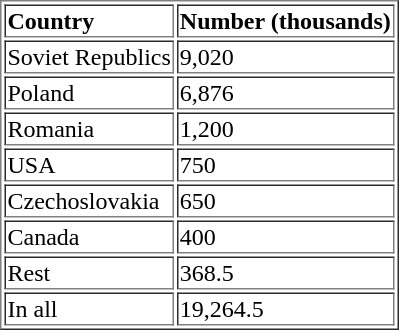<table border="1">
<tr>
<td><strong>Country</strong></td>
<td><strong>Number (thousands)</strong></td>
</tr>
<tr>
<td>Soviet Republics</td>
<td>9,020</td>
</tr>
<tr>
<td>Poland</td>
<td>6,876</td>
</tr>
<tr>
<td>Romania</td>
<td>1,200</td>
</tr>
<tr>
<td>USA</td>
<td>750</td>
</tr>
<tr>
<td>Czechoslovakia</td>
<td>650</td>
</tr>
<tr>
<td>Canada</td>
<td>400</td>
</tr>
<tr>
<td>Rest</td>
<td>368.5</td>
</tr>
<tr>
<td>In all</td>
<td>19,264.5</td>
</tr>
</table>
